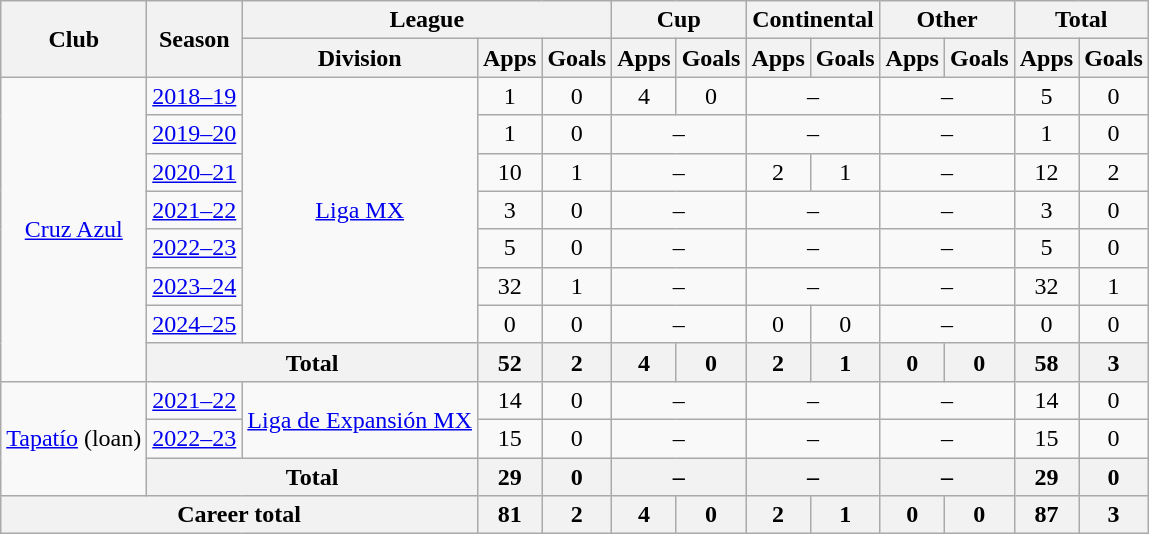<table class="wikitable" style="text-align: center">
<tr>
<th rowspan="2">Club</th>
<th rowspan="2">Season</th>
<th colspan="3">League</th>
<th colspan="2">Cup</th>
<th colspan="2">Continental</th>
<th colspan="2">Other</th>
<th colspan="2">Total</th>
</tr>
<tr>
<th>Division</th>
<th>Apps</th>
<th>Goals</th>
<th>Apps</th>
<th>Goals</th>
<th>Apps</th>
<th>Goals</th>
<th>Apps</th>
<th>Goals</th>
<th>Apps</th>
<th>Goals</th>
</tr>
<tr>
<td rowspan="8"><a href='#'>Cruz Azul</a></td>
<td><a href='#'>2018–19</a></td>
<td rowspan="7"><a href='#'>Liga MX</a></td>
<td>1</td>
<td>0</td>
<td>4</td>
<td>0</td>
<td colspan="2">–</td>
<td colspan=2>–</td>
<td>5</td>
<td>0</td>
</tr>
<tr>
<td><a href='#'>2019–20</a></td>
<td>1</td>
<td>0</td>
<td colspan=2>–</td>
<td colspan=2>–</td>
<td colspan=2>–</td>
<td>1</td>
<td>0</td>
</tr>
<tr>
<td><a href='#'>2020–21</a></td>
<td>10</td>
<td>1</td>
<td colspan=2>–</td>
<td>2</td>
<td>1</td>
<td colspan=2>–</td>
<td>12</td>
<td>2</td>
</tr>
<tr>
<td><a href='#'>2021–22</a></td>
<td>3</td>
<td>0</td>
<td colspan=2>–</td>
<td colspan=2>–</td>
<td colspan=2>–</td>
<td>3</td>
<td>0</td>
</tr>
<tr>
<td><a href='#'>2022–23</a></td>
<td>5</td>
<td>0</td>
<td colspan=2>–</td>
<td colspan=2>–</td>
<td colspan=2>–</td>
<td>5</td>
<td>0</td>
</tr>
<tr>
<td><a href='#'>2023–24</a></td>
<td>32</td>
<td>1</td>
<td colspan=2>–</td>
<td colspan=2>–</td>
<td colspan=2>–</td>
<td>32</td>
<td>1</td>
</tr>
<tr>
<td><a href='#'>2024–25</a></td>
<td>0</td>
<td>0</td>
<td colspan=2>–</td>
<td>0</td>
<td>0</td>
<td colspan=2>–</td>
<td>0</td>
<td>0</td>
</tr>
<tr>
<th colspan="2">Total</th>
<th>52</th>
<th>2</th>
<th>4</th>
<th>0</th>
<th>2</th>
<th>1</th>
<th>0</th>
<th>0</th>
<th>58</th>
<th>3</th>
</tr>
<tr>
<td rowspan="3"><a href='#'>Tapatío</a> (loan)</td>
<td><a href='#'>2021–22</a></td>
<td rowspan="2"><a href='#'>Liga de Expansión MX</a></td>
<td>14</td>
<td>0</td>
<td colspan="2">–</td>
<td colspan="2">–</td>
<td colspan=2>–</td>
<td>14</td>
<td>0</td>
</tr>
<tr>
<td><a href='#'>2022–23</a></td>
<td>15</td>
<td>0</td>
<td colspan="2">–</td>
<td colspan="2">–</td>
<td colspan=2>–</td>
<td>15</td>
<td>0</td>
</tr>
<tr>
<th colspan="2">Total</th>
<th>29</th>
<th>0</th>
<th colspan="2">–</th>
<th colspan="2">–</th>
<th colspan="2">–</th>
<th>29</th>
<th>0</th>
</tr>
<tr>
<th colspan="3"><strong>Career total</strong></th>
<th>81</th>
<th>2</th>
<th>4</th>
<th>0</th>
<th>2</th>
<th>1</th>
<th>0</th>
<th>0</th>
<th>87</th>
<th>3</th>
</tr>
</table>
